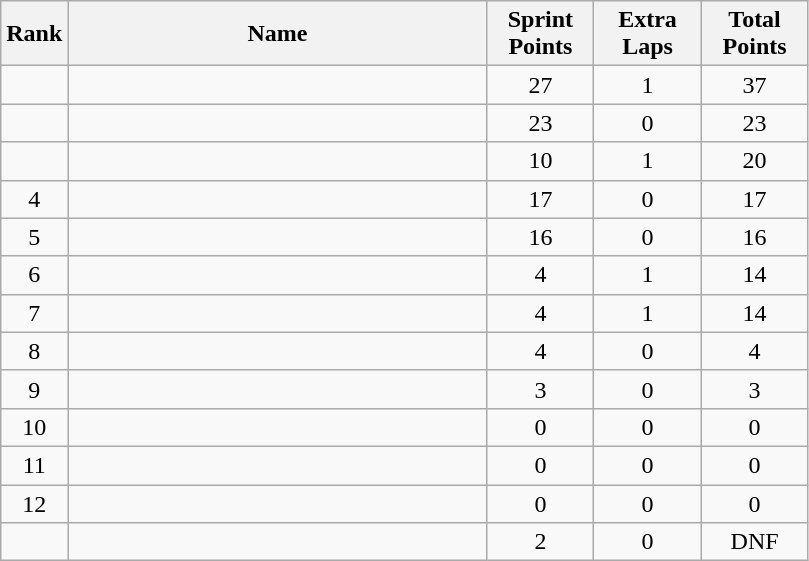<table class="wikitable sortable" style="text-align:center;">
<tr>
<th>Rank</th>
<th style="width:17em">Name</th>
<th style="width:4em">Sprint<br>Points</th>
<th style="width:4em">Extra<br>Laps</th>
<th style="width:4em">Total<br>Points</th>
</tr>
<tr>
<td></td>
<td align=left></td>
<td>27</td>
<td>1</td>
<td>37</td>
</tr>
<tr>
<td></td>
<td align=left></td>
<td>23</td>
<td>0</td>
<td>23</td>
</tr>
<tr>
<td></td>
<td align=left></td>
<td>10</td>
<td>1</td>
<td>20</td>
</tr>
<tr>
<td>4</td>
<td align=left></td>
<td>17</td>
<td>0</td>
<td>17</td>
</tr>
<tr>
<td>5</td>
<td align=left></td>
<td>16</td>
<td>0</td>
<td>16</td>
</tr>
<tr>
<td>6</td>
<td align=left></td>
<td>4</td>
<td>1</td>
<td>14</td>
</tr>
<tr>
<td>7</td>
<td align=left></td>
<td>4</td>
<td>1</td>
<td>14</td>
</tr>
<tr>
<td>8</td>
<td align=left></td>
<td>4</td>
<td>0</td>
<td>4</td>
</tr>
<tr>
<td>9</td>
<td align=left></td>
<td>3</td>
<td>0</td>
<td>3</td>
</tr>
<tr>
<td>10</td>
<td align=left></td>
<td>0</td>
<td>0</td>
<td>0</td>
</tr>
<tr>
<td>11</td>
<td align=left></td>
<td>0</td>
<td>0</td>
<td>0</td>
</tr>
<tr>
<td>12</td>
<td align=left></td>
<td>0</td>
<td>0</td>
<td>0</td>
</tr>
<tr>
<td></td>
<td align=left></td>
<td>2</td>
<td>0</td>
<td>DNF</td>
</tr>
</table>
